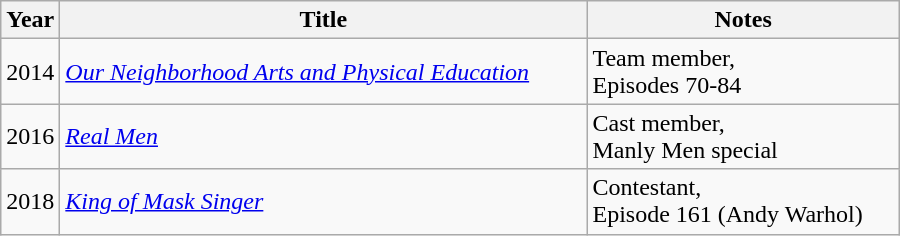<table class="wikitable" style="width:600px">
<tr>
<th width=10>Year</th>
<th>Title</th>
<th>Notes</th>
</tr>
<tr>
<td>2014</td>
<td><em><a href='#'>Our Neighborhood Arts and Physical Education</a></em></td>
<td>Team member, <br> Episodes 70-84</td>
</tr>
<tr>
<td>2016</td>
<td><em><a href='#'>Real Men</a></em></td>
<td>Cast member, <br> Manly Men special</td>
</tr>
<tr>
<td>2018</td>
<td><em><a href='#'>King of Mask Singer</a></em></td>
<td>Contestant, <br> Episode 161 (Andy Warhol)</td>
</tr>
</table>
